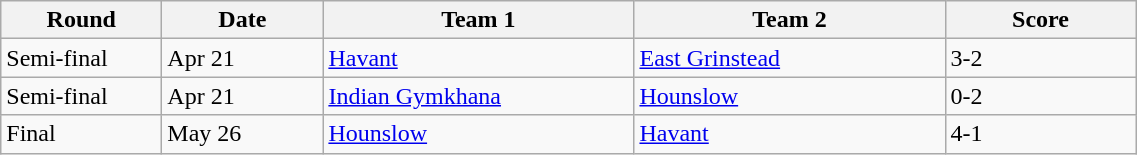<table class="wikitable" style="font-size: 100%">
<tr>
<th width=100>Round</th>
<th width=100>Date</th>
<th width=200>Team 1</th>
<th width=200>Team 2</th>
<th width=120>Score</th>
</tr>
<tr>
<td>Semi-final </td>
<td>Apr 21</td>
<td><a href='#'>Havant</a></td>
<td><a href='#'>East Grinstead</a></td>
<td>3-2</td>
</tr>
<tr>
<td>Semi-final </td>
<td>Apr 21</td>
<td><a href='#'>Indian Gymkhana</a></td>
<td><a href='#'>Hounslow</a></td>
<td>0-2</td>
</tr>
<tr>
<td>Final </td>
<td>May 26</td>
<td><a href='#'>Hounslow</a></td>
<td><a href='#'>Havant</a></td>
<td>4-1</td>
</tr>
</table>
